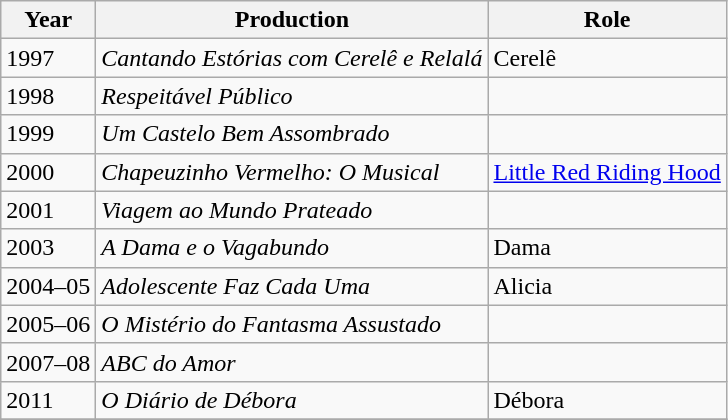<table class="wikitable">
<tr>
<th>Year</th>
<th>Production</th>
<th>Role</th>
</tr>
<tr>
<td>1997</td>
<td><em>Cantando Estórias com Cerelê e Relalá</em></td>
<td>Cerelê</td>
</tr>
<tr>
<td>1998</td>
<td><em>Respeitável Público</em></td>
<td></td>
</tr>
<tr>
<td>1999</td>
<td><em>Um Castelo Bem Assombrado</em></td>
<td></td>
</tr>
<tr>
<td>2000</td>
<td><em>Chapeuzinho Vermelho: O Musical</em></td>
<td><a href='#'>Little Red Riding Hood</a></td>
</tr>
<tr>
<td>2001</td>
<td><em>Viagem ao Mundo Prateado</em></td>
<td></td>
</tr>
<tr>
<td>2003</td>
<td><em>A Dama e o Vagabundo</em></td>
<td>Dama</td>
</tr>
<tr>
<td>2004–05</td>
<td><em>Adolescente Faz Cada Uma</em></td>
<td>Alicia</td>
</tr>
<tr>
<td>2005–06</td>
<td><em>O Mistério do Fantasma Assustado</em></td>
<td></td>
</tr>
<tr>
<td>2007–08</td>
<td><em>ABC do Amor</em></td>
<td></td>
</tr>
<tr>
<td>2011</td>
<td><em>O Diário de Débora</em></td>
<td>Débora</td>
</tr>
<tr>
</tr>
</table>
